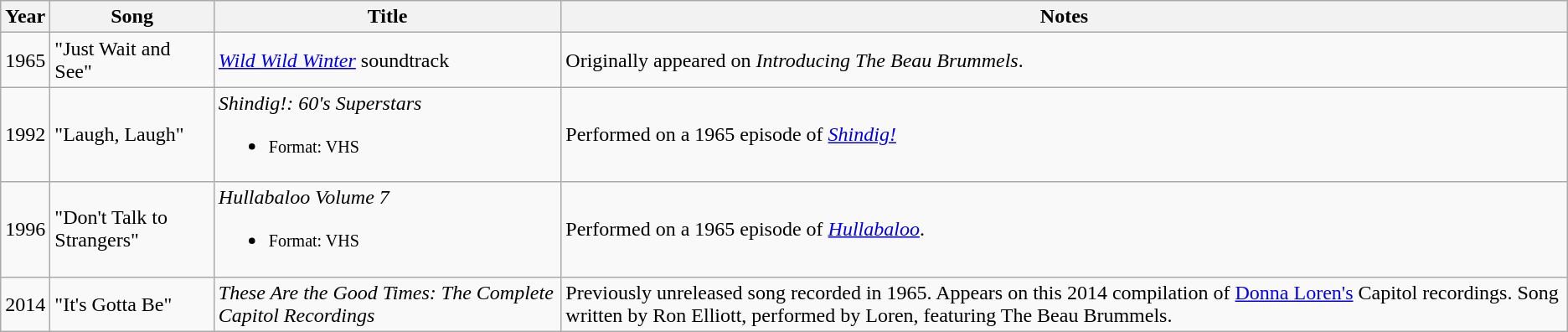<table class="wikitable" border="1">
<tr>
<th>Year</th>
<th>Song</th>
<th>Title</th>
<th>Notes</th>
</tr>
<tr>
<td>1965</td>
<td>"Just Wait and See"</td>
<td><em><a href='#'>Wild Wild Winter</a></em> soundtrack<br></td>
<td>Originally appeared on <em>Introducing The Beau Brummels</em>.</td>
</tr>
<tr>
<td>1992</td>
<td>"Laugh, Laugh"</td>
<td><em>Shindig!: 60's Superstars</em><br><ul><li><small>Format: VHS</small></li></ul></td>
<td>Performed on a 1965 episode of <em><a href='#'>Shindig!</a></em></td>
</tr>
<tr>
<td>1996</td>
<td>"Don't Talk to Strangers"</td>
<td><em>Hullabaloo Volume 7</em><br><ul><li><small>Format: VHS</small></li></ul></td>
<td>Performed on a 1965 episode of <em><a href='#'>Hullabaloo</a></em>.</td>
</tr>
<tr>
<td>2014</td>
<td>"It's Gotta Be"</td>
<td><em>These Are the Good Times: The Complete Capitol Recordings</em><br></td>
<td>Previously unreleased song recorded in 1965. Appears on this 2014 compilation of <a href='#'>Donna Loren's</a> Capitol recordings. Song written by Ron Elliott, performed by Loren, featuring The Beau Brummels.</td>
</tr>
</table>
